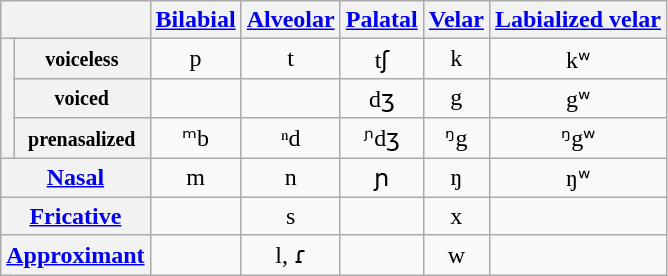<table class="wikitable">
<tr>
<th colspan="2"></th>
<th><a href='#'>Bilabial</a></th>
<th><a href='#'>Alveolar</a></th>
<th><a href='#'>Palatal</a></th>
<th><a href='#'>Velar</a></th>
<th><a href='#'>Labialized velar</a></th>
</tr>
<tr align="center">
<th rowspan="3"></th>
<th><small>voiceless</small></th>
<td>p</td>
<td>t</td>
<td>tʃ</td>
<td>k</td>
<td>kʷ</td>
</tr>
<tr align="center">
<th><small>voiced</small></th>
<td></td>
<td></td>
<td>dʒ</td>
<td>g</td>
<td>gʷ</td>
</tr>
<tr align="center">
<th><small>prenasalized</small></th>
<td>ᵐb</td>
<td>ⁿd</td>
<td>ᶮdʒ</td>
<td>ᵑg</td>
<td>ᵑgʷ</td>
</tr>
<tr align="center">
<th colspan="2"><a href='#'>Nasal</a></th>
<td>m</td>
<td>n</td>
<td>ɲ</td>
<td>ŋ</td>
<td>ŋʷ</td>
</tr>
<tr align="center">
<th colspan="2"><a href='#'>Fricative</a></th>
<td></td>
<td>s</td>
<td></td>
<td>x</td>
<td></td>
</tr>
<tr align="center">
<th colspan="2"><a href='#'>Approximant</a></th>
<td></td>
<td>l, ɾ</td>
<td></td>
<td>w</td>
<td></td>
</tr>
</table>
